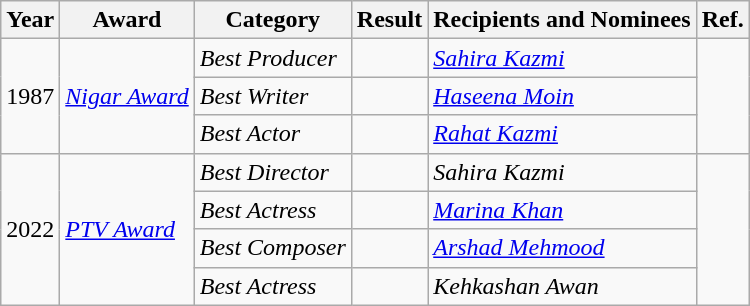<table class="wikitable">
<tr>
<th>Year</th>
<th>Award</th>
<th>Category</th>
<th>Result</th>
<th>Recipients and Nominees</th>
<th>Ref.</th>
</tr>
<tr>
<td rowspan="3">1987</td>
<td rowspan="3"><em><a href='#'>Nigar Award</a></em></td>
<td><em>Best Producer</em></td>
<td></td>
<td><em><a href='#'>Sahira Kazmi</a></em></td>
<td rowspan="3"></td>
</tr>
<tr>
<td><em>Best Writer</em></td>
<td></td>
<td><em><a href='#'>Haseena Moin</a></em></td>
</tr>
<tr>
<td><em>Best Actor</em></td>
<td></td>
<td><em><a href='#'>Rahat Kazmi</a></em></td>
</tr>
<tr>
<td rowspan="4">2022</td>
<td rowspan="4"><em><a href='#'>PTV Award</a></em></td>
<td><em>Best Director</em></td>
<td></td>
<td><em>Sahira Kazmi</em></td>
<td rowspan="4"></td>
</tr>
<tr>
<td><em>Best Actress</em></td>
<td></td>
<td><em><a href='#'>Marina Khan</a></em></td>
</tr>
<tr>
<td><em>Best Composer</em></td>
<td></td>
<td><em><a href='#'>Arshad Mehmood</a></em></td>
</tr>
<tr>
<td><em>Best Actress</em></td>
<td></td>
<td><em>Kehkashan Awan</em></td>
</tr>
</table>
